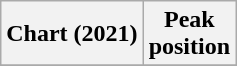<table class="wikitable plainrowheaders" style="text-align:center">
<tr>
<th scope="col">Chart (2021)</th>
<th scope="col">Peak<br>position</th>
</tr>
<tr>
</tr>
</table>
